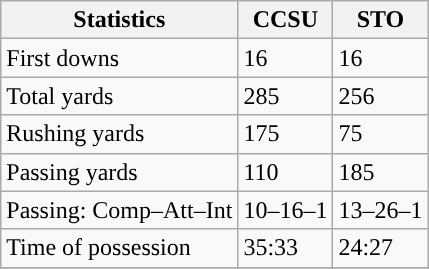<table class="wikitable" style="float: left;">
<tr>
<th>Statistics</th>
<th>CCSU</th>
<th>STO</th>
</tr>
<tr>
<td>First downs</td>
<td>16</td>
<td>16</td>
</tr>
<tr>
<td>Total yards</td>
<td>285</td>
<td>256</td>
</tr>
<tr>
<td>Rushing yards</td>
<td>175</td>
<td>75</td>
</tr>
<tr>
<td>Passing yards</td>
<td>110</td>
<td>185</td>
</tr>
<tr>
<td>Passing: Comp–Att–Int</td>
<td>10–16–1</td>
<td>13–26–1</td>
</tr>
<tr>
<td>Time of possession</td>
<td>35:33</td>
<td>24:27</td>
</tr>
<tr>
</tr>
</table>
